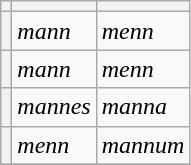<table class="wikitable">
<tr>
<th></th>
<th></th>
<th></th>
</tr>
<tr>
<th></th>
<td lang="ang"><em>mann</em></td>
<td lang="ang"><em>menn</em></td>
</tr>
<tr>
<th></th>
<td lang="ang"><em>mann</em></td>
<td lang="ang"><em>menn</em></td>
</tr>
<tr>
<th></th>
<td lang="ang"><em>mannes</em></td>
<td lang="ang"><em>manna</em></td>
</tr>
<tr>
<th></th>
<td lang="ang"><em>menn</em></td>
<td lang="ang"><em>mannum</em></td>
</tr>
<tr>
</tr>
</table>
